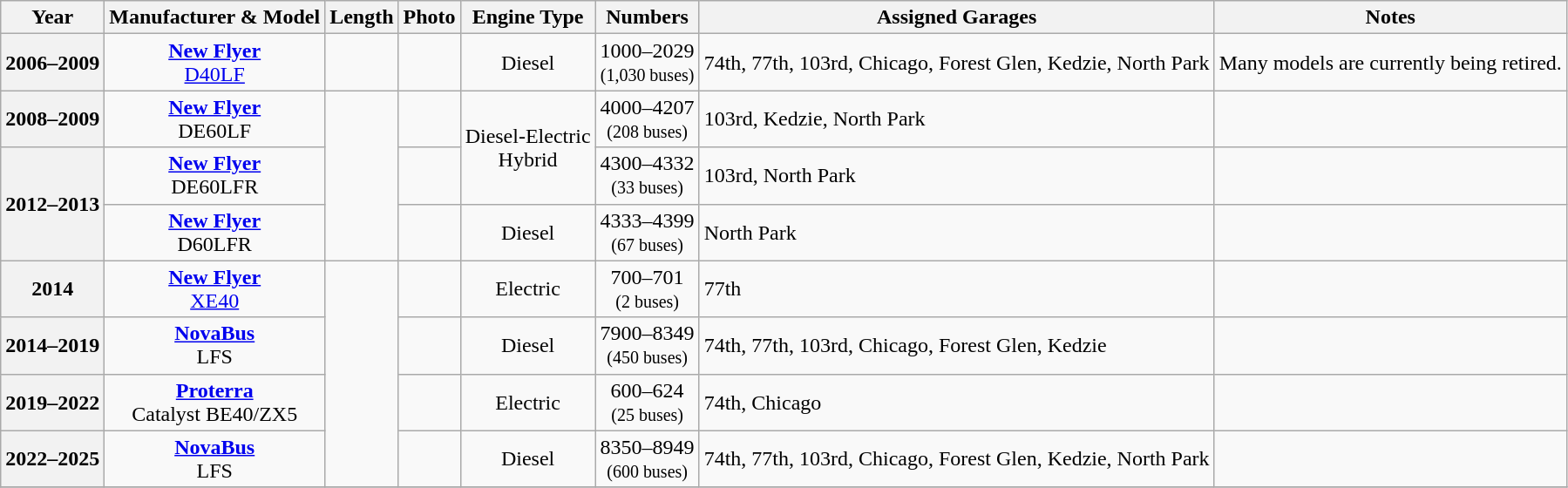<table class="wikitable" |>
<tr>
<th>Year</th>
<th>Manufacturer & Model</th>
<th>Length</th>
<th>Photo</th>
<th>Engine Type</th>
<th>Numbers</th>
<th>Assigned Garages</th>
<th>Notes</th>
</tr>
<tr>
<th>2006–2009</th>
<td align=center><strong><a href='#'>New Flyer</a></strong> <br><a href='#'>D40LF</a></td>
<td align=center></td>
<td></td>
<td align="center">Diesel</td>
<td align=center>1000–2029<br><small>(1,030 buses)</small></td>
<td>74th, 77th, 103rd, Chicago, Forest Glen, Kedzie, North Park</td>
<td>Many models are currently being retired.</td>
</tr>
<tr>
<th>2008–2009</th>
<td align=center><strong><a href='#'>New Flyer</a></strong> <br>DE60LF</td>
<td rowspan="3" align=center></td>
<td></td>
<td rowspan="2" align="center">Diesel-Electric<br>Hybrid</td>
<td align=center>4000–4207<br><small>(208 buses)</small></td>
<td>103rd, Kedzie, North Park</td>
<td></td>
</tr>
<tr>
<th rowspan="2">2012–2013</th>
<td align=center><strong><a href='#'>New Flyer</a></strong> <br>DE60LFR</td>
<td></td>
<td align="center">4300–4332<br><small>(33 buses)</small></td>
<td>103rd, North Park</td>
<td></td>
</tr>
<tr>
<td align=center><strong><a href='#'>New Flyer</a></strong> <br>D60LFR</td>
<td></td>
<td align="center">Diesel</td>
<td align=center>4333–4399<br><small>(67 buses)</small></td>
<td>North Park</td>
<td></td>
</tr>
<tr>
<th>2014</th>
<td align=center><strong><a href='#'>New Flyer</a></strong> <br><a href='#'>XE40</a></td>
<td rowspan="4" align=center></td>
<td></td>
<td align="center">Electric</td>
<td align=center>700–701<br><small>(2 buses)</small></td>
<td>77th</td>
<td></td>
</tr>
<tr>
<th>2014–2019</th>
<td align=center><strong><a href='#'>NovaBus</a></strong> <br>LFS</td>
<td></td>
<td align="center">Diesel</td>
<td align=center>7900–8349<br><small>(450 buses)</small></td>
<td>74th, 77th, 103rd, Chicago, Forest Glen, Kedzie</td>
<td></td>
</tr>
<tr>
<th>2019–2022</th>
<td align=center><strong><a href='#'>Proterra</a></strong> <br>Catalyst BE40/ZX5</td>
<td></td>
<td align="center">Electric</td>
<td align=center>600–624<br><small>(25 buses)</small></td>
<td>74th, Chicago</td>
<td></td>
</tr>
<tr>
<th>2022–2025</th>
<td align=center><strong><a href='#'>NovaBus</a></strong> <br>LFS</td>
<td></td>
<td align="center">Diesel</td>
<td align=center>8350–8949<br><small>(600 buses)</small></td>
<td>74th, 77th, 103rd, Chicago, Forest Glen, Kedzie, North Park</td>
<td></td>
</tr>
<tr>
</tr>
</table>
